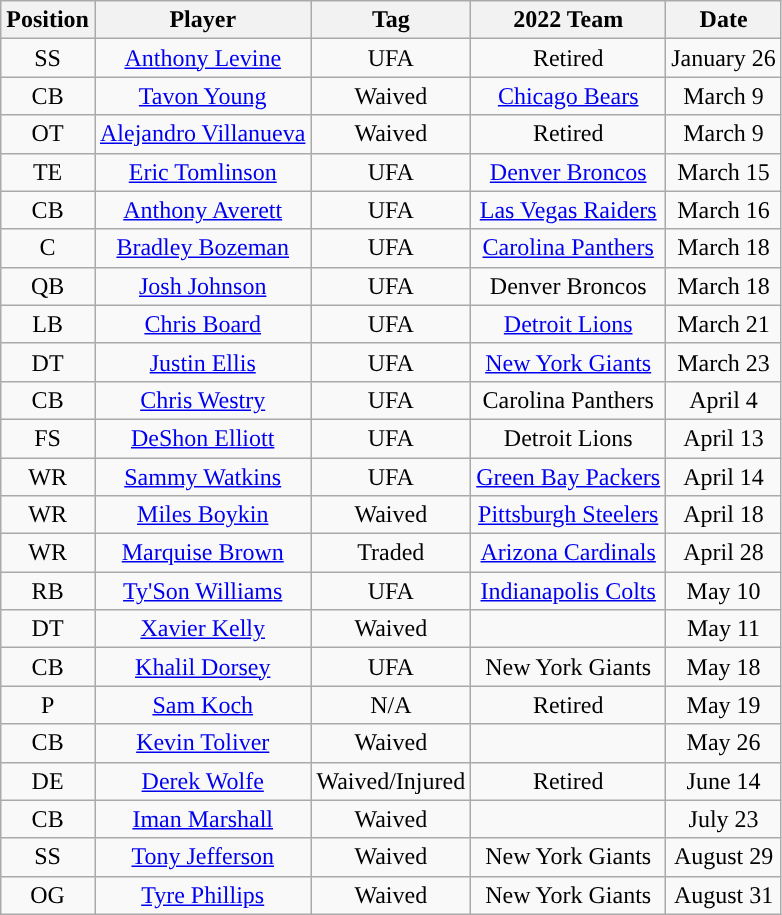<table class="wikitable sortable" style="text-align:center">
<tr>
<th>Position</th>
<th>Player</th>
<th>Tag</th>
<th>2022 Team</th>
<th>Date</th>
</tr>
<tr>
<td>SS</td>
<td><a href='#'>Anthony Levine</a></td>
<td>UFA</td>
<td>Retired</td>
<td>January 26</td>
</tr>
<tr>
<td>CB</td>
<td><a href='#'>Tavon Young</a></td>
<td>Waived</td>
<td><a href='#'>Chicago Bears</a></td>
<td>March 9</td>
</tr>
<tr>
<td>OT</td>
<td><a href='#'>Alejandro Villanueva</a></td>
<td>Waived</td>
<td>Retired</td>
<td>March 9</td>
</tr>
<tr>
<td>TE</td>
<td><a href='#'>Eric Tomlinson</a></td>
<td>UFA</td>
<td><a href='#'>Denver Broncos</a></td>
<td>March 15</td>
</tr>
<tr>
<td>CB</td>
<td><a href='#'>Anthony Averett</a></td>
<td>UFA</td>
<td><a href='#'>Las Vegas Raiders</a></td>
<td>March 16</td>
</tr>
<tr>
<td>C</td>
<td><a href='#'>Bradley Bozeman</a></td>
<td>UFA</td>
<td><a href='#'>Carolina Panthers</a></td>
<td>March 18</td>
</tr>
<tr>
<td>QB</td>
<td><a href='#'>Josh Johnson</a></td>
<td>UFA</td>
<td>Denver Broncos</td>
<td>March 18</td>
</tr>
<tr>
<td>LB</td>
<td><a href='#'>Chris Board</a></td>
<td>UFA</td>
<td><a href='#'>Detroit Lions</a></td>
<td>March 21</td>
</tr>
<tr>
<td>DT</td>
<td><a href='#'>Justin Ellis</a></td>
<td>UFA</td>
<td><a href='#'>New York Giants</a></td>
<td>March 23</td>
</tr>
<tr>
<td>CB</td>
<td><a href='#'>Chris Westry</a></td>
<td>UFA</td>
<td>Carolina Panthers</td>
<td>April 4</td>
</tr>
<tr>
<td>FS</td>
<td><a href='#'>DeShon Elliott</a></td>
<td>UFA</td>
<td>Detroit Lions</td>
<td>April 13</td>
</tr>
<tr>
<td>WR</td>
<td><a href='#'>Sammy Watkins</a></td>
<td>UFA</td>
<td><a href='#'>Green Bay Packers</a></td>
<td>April 14</td>
</tr>
<tr>
<td>WR</td>
<td><a href='#'>Miles Boykin</a></td>
<td>Waived</td>
<td><a href='#'>Pittsburgh Steelers</a></td>
<td>April 18</td>
</tr>
<tr>
<td>WR</td>
<td><a href='#'>Marquise Brown</a></td>
<td>Traded</td>
<td><a href='#'>Arizona Cardinals</a></td>
<td>April 28</td>
</tr>
<tr>
<td>RB</td>
<td><a href='#'>Ty'Son Williams</a></td>
<td>UFA</td>
<td><a href='#'>Indianapolis Colts</a></td>
<td>May 10</td>
</tr>
<tr>
<td>DT</td>
<td><a href='#'>Xavier Kelly</a></td>
<td>Waived</td>
<td></td>
<td>May 11</td>
</tr>
<tr>
<td>CB</td>
<td><a href='#'>Khalil Dorsey</a></td>
<td>UFA</td>
<td>New York Giants</td>
<td>May 18</td>
</tr>
<tr>
<td>P</td>
<td><a href='#'>Sam Koch</a></td>
<td>N/A</td>
<td>Retired</td>
<td>May 19</td>
</tr>
<tr>
<td>CB</td>
<td><a href='#'>Kevin Toliver</a></td>
<td>Waived</td>
<td></td>
<td>May 26</td>
</tr>
<tr>
<td>DE</td>
<td><a href='#'>Derek Wolfe</a></td>
<td>Waived/Injured</td>
<td>Retired</td>
<td>June 14</td>
</tr>
<tr>
<td>CB</td>
<td><a href='#'>Iman Marshall</a></td>
<td>Waived</td>
<td></td>
<td>July 23</td>
</tr>
<tr>
<td>SS</td>
<td><a href='#'>Tony Jefferson</a></td>
<td>Waived</td>
<td>New York Giants</td>
<td>August 29</td>
</tr>
<tr>
<td>OG</td>
<td><a href='#'>Tyre Phillips</a></td>
<td>Waived</td>
<td>New York Giants</td>
<td>August 31</td>
</tr>
</table>
